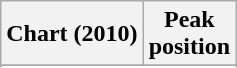<table class="wikitable plainrowheaders" style="text-align:center">
<tr>
<th scope="col">Chart (2010)</th>
<th scope="col">Peak<br>position</th>
</tr>
<tr>
</tr>
<tr>
</tr>
</table>
